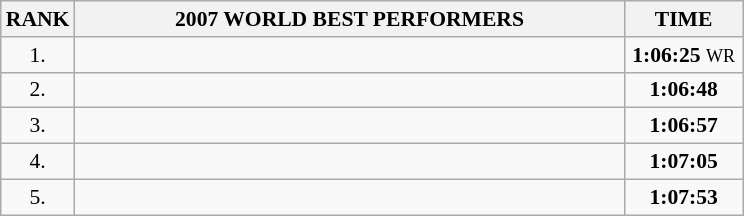<table class="wikitable" style="border-collapse: collapse; font-size: 90%;">
<tr>
<th>RANK</th>
<th align="center" style="width: 25em">2007 WORLD BEST PERFORMERS</th>
<th align="center" style="width: 5em">TIME</th>
</tr>
<tr>
<td align="center">1.</td>
<td></td>
<td align="center"><strong>1:06:25</strong> <small>WR</small></td>
</tr>
<tr>
<td align="center">2.</td>
<td></td>
<td align="center"><strong>1:06:48</strong></td>
</tr>
<tr>
<td align="center">3.</td>
<td></td>
<td align="center"><strong>1:06:57</strong></td>
</tr>
<tr>
<td align="center">4.</td>
<td></td>
<td align="center"><strong>1:07:05</strong></td>
</tr>
<tr>
<td align="center">5.</td>
<td></td>
<td align="center"><strong>1:07:53</strong></td>
</tr>
</table>
